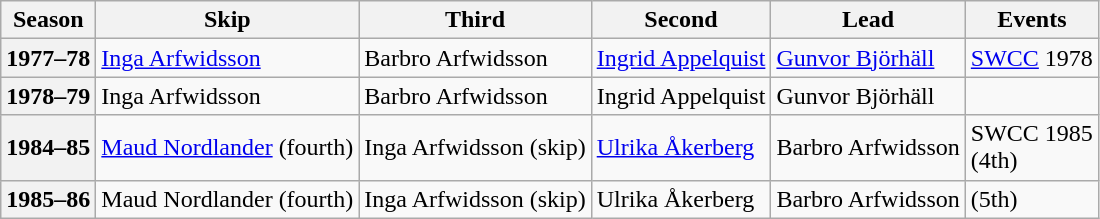<table class="wikitable">
<tr>
<th scope="col">Season</th>
<th scope="col">Skip</th>
<th scope="col">Third</th>
<th scope="col">Second</th>
<th scope="col">Lead</th>
<th scope="col">Events</th>
</tr>
<tr>
<th scope="row">1977–78</th>
<td><a href='#'>Inga Arfwidsson</a></td>
<td>Barbro Arfwidsson</td>
<td><a href='#'>Ingrid Appelquist</a></td>
<td><a href='#'>Gunvor Björhäll</a></td>
<td><a href='#'>SWCC</a> 1978 </td>
</tr>
<tr>
<th scope="row">1978–79</th>
<td>Inga Arfwidsson</td>
<td>Barbro Arfwidsson</td>
<td>Ingrid Appelquist</td>
<td>Gunvor Björhäll</td>
<td> </td>
</tr>
<tr>
<th scope="row">1984–85</th>
<td><a href='#'>Maud Nordlander</a> (fourth)</td>
<td>Inga Arfwidsson (skip)</td>
<td><a href='#'>Ulrika Åkerberg</a></td>
<td>Barbro Arfwidsson</td>
<td>SWCC 1985 <br> (4th)</td>
</tr>
<tr>
<th scope="row">1985–86</th>
<td>Maud Nordlander (fourth)</td>
<td>Inga Arfwidsson (skip)</td>
<td>Ulrika Åkerberg</td>
<td>Barbro Arfwidsson</td>
<td> (5th)<br> </td>
</tr>
</table>
